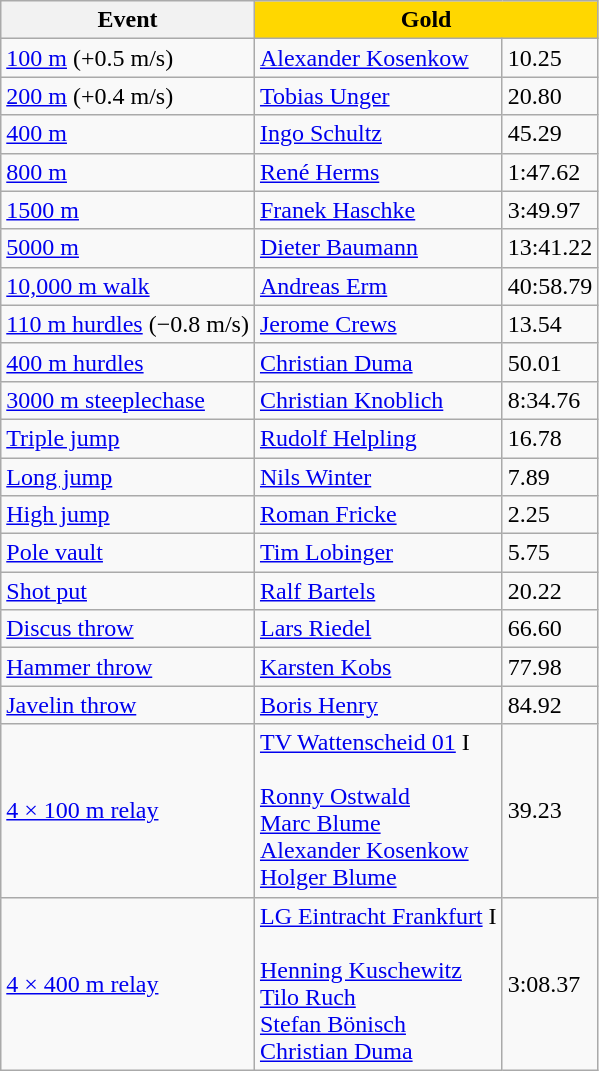<table class="wikitable">
<tr>
<th>Event</th>
<th style="background:gold;" colspan=2>Gold</th>
</tr>
<tr>
<td><a href='#'>100 m</a> (+0.5 m/s)</td>
<td><a href='#'>Alexander Kosenkow</a></td>
<td>10.25</td>
</tr>
<tr>
<td><a href='#'>200 m</a> (+0.4 m/s)</td>
<td><a href='#'>Tobias Unger</a></td>
<td>20.80</td>
</tr>
<tr>
<td><a href='#'>400 m</a></td>
<td><a href='#'>Ingo Schultz</a></td>
<td>45.29</td>
</tr>
<tr>
<td><a href='#'>800 m</a></td>
<td><a href='#'>René Herms</a></td>
<td>1:47.62</td>
</tr>
<tr>
<td><a href='#'>1500 m</a></td>
<td><a href='#'>Franek Haschke</a></td>
<td>3:49.97</td>
</tr>
<tr>
<td><a href='#'>5000 m</a></td>
<td><a href='#'>Dieter Baumann</a></td>
<td>13:41.22</td>
</tr>
<tr>
<td><a href='#'>10,000 m walk</a></td>
<td><a href='#'>Andreas Erm</a></td>
<td>40:58.79</td>
</tr>
<tr>
<td><a href='#'>110 m hurdles</a> (−0.8 m/s)</td>
<td><a href='#'>Jerome Crews</a></td>
<td>13.54 </td>
</tr>
<tr>
<td><a href='#'>400 m hurdles</a></td>
<td><a href='#'>Christian Duma</a></td>
<td>50.01</td>
</tr>
<tr>
<td><a href='#'>3000 m steeplechase</a></td>
<td><a href='#'>Christian Knoblich</a></td>
<td>8:34.76</td>
</tr>
<tr>
<td><a href='#'>Triple jump</a></td>
<td><a href='#'>Rudolf Helpling</a></td>
<td>16.78 </td>
</tr>
<tr>
<td><a href='#'>Long jump</a></td>
<td><a href='#'>Nils Winter</a></td>
<td>7.89</td>
</tr>
<tr>
<td><a href='#'>High jump</a></td>
<td><a href='#'>Roman Fricke</a></td>
<td>2.25</td>
</tr>
<tr>
<td><a href='#'>Pole vault</a></td>
<td><a href='#'>Tim Lobinger</a></td>
<td>5.75</td>
</tr>
<tr>
<td><a href='#'>Shot put</a></td>
<td><a href='#'>Ralf Bartels</a></td>
<td>20.22</td>
</tr>
<tr>
<td><a href='#'>Discus throw</a></td>
<td><a href='#'>Lars Riedel</a></td>
<td>66.60</td>
</tr>
<tr>
<td><a href='#'>Hammer throw</a></td>
<td><a href='#'>Karsten Kobs</a></td>
<td>77.98</td>
</tr>
<tr>
<td><a href='#'>Javelin throw</a></td>
<td><a href='#'>Boris Henry</a></td>
<td>84.92</td>
</tr>
<tr>
<td><a href='#'>4 × 100 m relay</a></td>
<td><a href='#'>TV Wattenscheid 01</a> I <br><br><a href='#'>Ronny Ostwald</a> <br>
<a href='#'>Marc Blume</a> <br>
<a href='#'>Alexander Kosenkow</a> <br>
<a href='#'>Holger Blume</a></td>
<td>39.23</td>
</tr>
<tr>
<td><a href='#'>4 × 400 m relay</a></td>
<td><a href='#'>LG Eintracht Frankfurt</a> I <br><br><a href='#'>Henning Kuschewitz</a> <br>
<a href='#'>Tilo Ruch</a> <br>
<a href='#'>Stefan Bönisch</a> <br>
<a href='#'>Christian Duma</a></td>
<td>3:08.37</td>
</tr>
</table>
